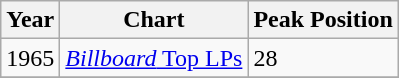<table class="wikitable">
<tr>
<th align="left">Year</th>
<th align="left">Chart</th>
<th align="left">Peak Position</th>
</tr>
<tr>
<td align="left">1965</td>
<td align="left"><a href='#'><em>Billboard</em> Top LPs</a></td>
<td align="left">28</td>
</tr>
<tr>
</tr>
</table>
